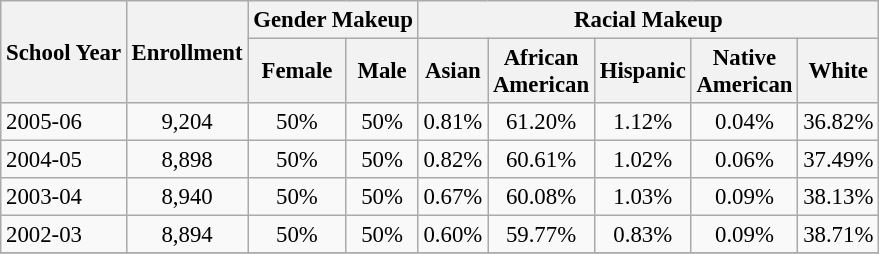<table class="wikitable" style="font-size: 95%;">
<tr>
<th rowspan="2">School Year</th>
<th rowspan="2">Enrollment</th>
<th colspan="2">Gender Makeup</th>
<th colspan="5">Racial Makeup</th>
</tr>
<tr>
<th>Female</th>
<th>Male</th>
<th>Asian</th>
<th>African <br>American</th>
<th>Hispanic</th>
<th>Native <br>American</th>
<th>White</th>
</tr>
<tr>
<td align="left">2005-06</td>
<td align="center">9,204</td>
<td align="center">50%</td>
<td align="center">50%</td>
<td align="center">0.81%</td>
<td align="center">61.20%</td>
<td align="center">1.12%</td>
<td align="center">0.04%</td>
<td align="center">36.82%</td>
</tr>
<tr>
<td align="left">2004-05</td>
<td align="center">8,898</td>
<td align="center">50%</td>
<td align="center">50%</td>
<td align="center">0.82%</td>
<td align="center">60.61%</td>
<td align="center">1.02%</td>
<td align="center">0.06%</td>
<td align="center">37.49%</td>
</tr>
<tr>
<td align="left">2003-04</td>
<td align="center">8,940</td>
<td align="center">50%</td>
<td align="center">50%</td>
<td align="center">0.67%</td>
<td align="center">60.08%</td>
<td align="center">1.03%</td>
<td align="center">0.09%</td>
<td align="center">38.13%</td>
</tr>
<tr>
<td align="left">2002-03</td>
<td align="center">8,894</td>
<td align="center">50%</td>
<td align="center">50%</td>
<td align="center">0.60%</td>
<td align="center">59.77%</td>
<td align="center">0.83%</td>
<td align="center">0.09%</td>
<td align="center">38.71%</td>
</tr>
<tr>
</tr>
</table>
